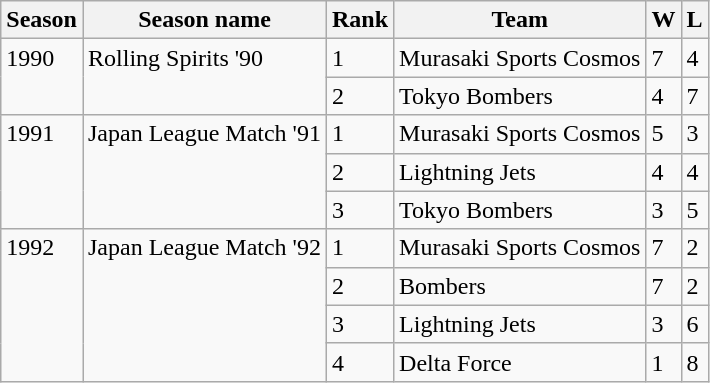<table class="wikitable">
<tr>
<th>Season</th>
<th>Season name</th>
<th>Rank</th>
<th>Team</th>
<th>W</th>
<th>L</th>
</tr>
<tr>
<td rowspan="2" valign="top">1990</td>
<td rowspan="2" valign="top">Rolling Spirits '90</td>
<td>1</td>
<td>Murasaki Sports Cosmos</td>
<td>7</td>
<td>4</td>
</tr>
<tr>
<td>2</td>
<td>Tokyo Bombers</td>
<td>4</td>
<td>7</td>
</tr>
<tr>
<td rowspan="3" valign="top">1991</td>
<td rowspan="3" valign="top">Japan League Match '91</td>
<td>1</td>
<td>Murasaki Sports Cosmos</td>
<td>5</td>
<td>3</td>
</tr>
<tr>
<td>2</td>
<td>Lightning Jets</td>
<td>4</td>
<td>4</td>
</tr>
<tr>
<td>3</td>
<td>Tokyo Bombers</td>
<td>3</td>
<td>5</td>
</tr>
<tr>
<td rowspan="4" valign="top">1992</td>
<td rowspan="4" valign="top">Japan League Match '92</td>
<td>1</td>
<td>Murasaki Sports Cosmos</td>
<td>7</td>
<td>2</td>
</tr>
<tr>
<td>2</td>
<td>Bombers</td>
<td>7</td>
<td>2</td>
</tr>
<tr>
<td>3</td>
<td>Lightning Jets</td>
<td>3</td>
<td>6</td>
</tr>
<tr>
<td>4</td>
<td>Delta Force</td>
<td>1</td>
<td>8</td>
</tr>
</table>
